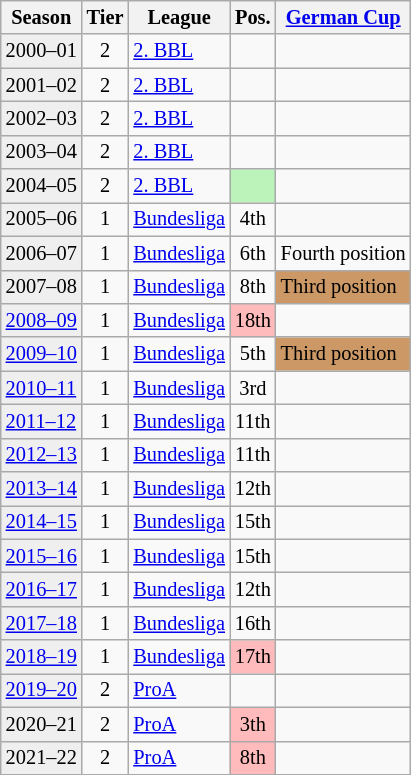<table class="wikitable" style="font-size:85%">
<tr>
<th>Season</th>
<th>Tier</th>
<th>League</th>
<th>Pos.</th>
<th><a href='#'>German Cup</a></th>
</tr>
<tr>
<td style="background:#efefef;">2000–01</td>
<td align="center">2</td>
<td><a href='#'>2. BBL</a></td>
<td align="center"></td>
<td></td>
</tr>
<tr>
<td style="background:#efefef;">2001–02</td>
<td align="center">2</td>
<td><a href='#'>2. BBL</a></td>
<td align="center"></td>
<td></td>
</tr>
<tr>
<td style="background:#efefef;">2002–03</td>
<td align="center">2</td>
<td><a href='#'>2. BBL</a></td>
<td align="center"></td>
<td></td>
</tr>
<tr>
<td style="background:#efefef;">2003–04</td>
<td align="center">2</td>
<td><a href='#'>2. BBL</a></td>
<td align="center"></td>
<td></td>
</tr>
<tr>
<td style="background:#efefef;">2004–05</td>
<td align="center">2</td>
<td><a href='#'>2. BBL</a></td>
<td style="background:#BBF3BB" align="center"></td>
<td></td>
</tr>
<tr>
<td style="background:#efefef;">2005–06</td>
<td align="center">1</td>
<td><a href='#'>Bundesliga</a></td>
<td align="center">4th</td>
<td></td>
</tr>
<tr>
<td style="background:#efefef;">2006–07</td>
<td align="center">1</td>
<td><a href='#'>Bundesliga</a></td>
<td align="center">6th</td>
<td>Fourth position</td>
</tr>
<tr>
<td style="background:#efefef;">2007–08</td>
<td align="center">1</td>
<td><a href='#'>Bundesliga</a></td>
<td align="center">8th</td>
<td style="background:#CC9966">Third position</td>
</tr>
<tr>
<td style="background:#efefef;"><a href='#'>2008–09</a></td>
<td align="center">1</td>
<td><a href='#'>Bundesliga</a></td>
<td align="center" bgcolor=#FFBBBB>18th</td>
<td></td>
</tr>
<tr>
<td style="background:#efefef;"><a href='#'>2009–10</a></td>
<td align="center">1</td>
<td><a href='#'>Bundesliga</a></td>
<td align="center">5th</td>
<td style="background:#CC9966">Third position</td>
</tr>
<tr>
<td style="background:#efefef;"><a href='#'>2010–11</a></td>
<td align="center">1</td>
<td><a href='#'>Bundesliga</a></td>
<td align="center">3rd</td>
<td></td>
</tr>
<tr>
<td style="background:#efefef;"><a href='#'>2011–12</a></td>
<td align="center">1</td>
<td><a href='#'>Bundesliga</a></td>
<td align="center">11th</td>
<td></td>
</tr>
<tr>
<td style="background:#efefef;"><a href='#'>2012–13</a></td>
<td align="center">1</td>
<td><a href='#'>Bundesliga</a></td>
<td align="center">11th</td>
<td></td>
</tr>
<tr>
<td style="background:#efefef;"><a href='#'>2013–14</a></td>
<td align="center">1</td>
<td><a href='#'>Bundesliga</a></td>
<td align="center">12th</td>
<td></td>
</tr>
<tr>
<td style="background:#efefef;"><a href='#'>2014–15</a></td>
<td align="center">1</td>
<td><a href='#'>Bundesliga</a></td>
<td align="center">15th</td>
<td></td>
</tr>
<tr>
<td style="background:#efefef;"><a href='#'>2015–16</a></td>
<td align="center">1</td>
<td><a href='#'>Bundesliga</a></td>
<td align="center">15th</td>
<td></td>
</tr>
<tr>
<td style="background:#efefef;"><a href='#'>2016–17</a></td>
<td align="center">1</td>
<td><a href='#'>Bundesliga</a></td>
<td align="center">12th</td>
<td></td>
</tr>
<tr>
<td style="background:#efefef;"><a href='#'>2017–18</a></td>
<td align="center">1</td>
<td><a href='#'>Bundesliga</a></td>
<td align="center">16th</td>
<td></td>
</tr>
<tr>
<td style="background:#efefef;"><a href='#'>2018–19</a></td>
<td align="center">1</td>
<td><a href='#'>Bundesliga</a></td>
<td align="center" bgcolor=#FFBBBB>17th</td>
<td></td>
</tr>
<tr>
<td style="background:#efefef;"><a href='#'>2019–20</a></td>
<td align="center">2</td>
<td><a href='#'>ProA</a></td>
<td></td>
<td></td>
</tr>
<tr>
<td style="background:#efefef;">2020–21</td>
<td align="center">2</td>
<td><a href='#'>ProA</a></td>
<td align="center" bgcolor=#FFBBBB>3th</td>
<td></td>
</tr>
<tr>
<td style="background:#efefef;">2021–22</td>
<td align="center">2</td>
<td><a href='#'>ProA</a></td>
<td align="center" bgcolor=#FFBBBB>8th</td>
</tr>
</table>
